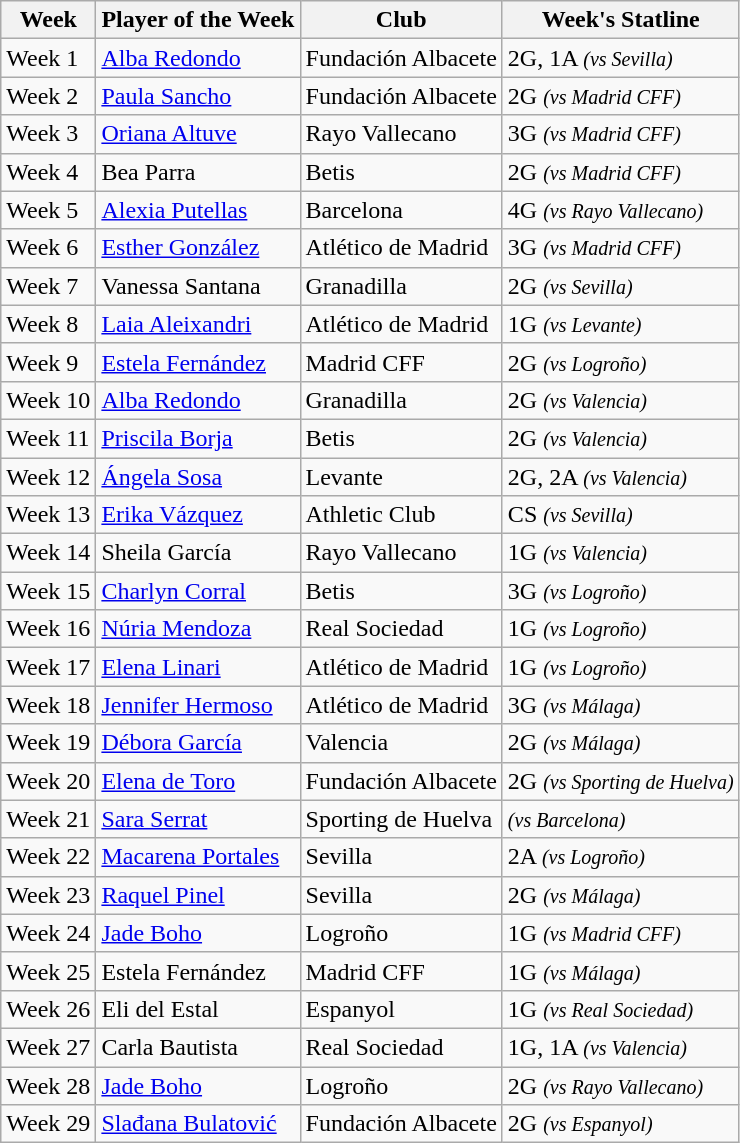<table class="wikitable">
<tr>
<th>Week</th>
<th>Player of the Week</th>
<th>Club</th>
<th>Week's Statline</th>
</tr>
<tr>
<td>Week 1</td>
<td><a href='#'>Alba Redondo</a></td>
<td>Fundación Albacete</td>
<td>2G, 1A <small><em>(vs Sevilla)</em></small></td>
</tr>
<tr>
<td>Week 2</td>
<td><a href='#'>Paula Sancho</a></td>
<td>Fundación Albacete</td>
<td>2G <small><em>(vs Madrid CFF)</em></small></td>
</tr>
<tr>
<td>Week 3</td>
<td><a href='#'>Oriana Altuve</a></td>
<td>Rayo Vallecano</td>
<td>3G <small><em>(vs Madrid CFF)</em></small></td>
</tr>
<tr>
<td>Week 4</td>
<td>Bea Parra</td>
<td>Betis</td>
<td>2G <small><em>(vs Madrid CFF)</em></small></td>
</tr>
<tr>
<td>Week 5</td>
<td><a href='#'>Alexia Putellas</a></td>
<td>Barcelona</td>
<td>4G <small><em>(vs Rayo Vallecano)</em></small></td>
</tr>
<tr>
<td>Week 6</td>
<td><a href='#'>Esther González</a></td>
<td>Atlético de Madrid</td>
<td>3G <small><em>(vs Madrid CFF)</em></small></td>
</tr>
<tr>
<td>Week 7</td>
<td>Vanessa Santana</td>
<td>Granadilla</td>
<td>2G <small><em>(vs Sevilla)</em></small></td>
</tr>
<tr>
<td>Week 8</td>
<td><a href='#'>Laia Aleixandri</a></td>
<td>Atlético de Madrid</td>
<td>1G <small><em>(vs Levante)</em></small></td>
</tr>
<tr>
<td>Week 9</td>
<td><a href='#'>Estela Fernández</a></td>
<td>Madrid CFF</td>
<td>2G <small><em>(vs Logroño)</em></small></td>
</tr>
<tr>
<td>Week 10</td>
<td><a href='#'>Alba Redondo</a></td>
<td>Granadilla</td>
<td>2G <small><em>(vs Valencia)</em></small></td>
</tr>
<tr>
<td>Week 11</td>
<td><a href='#'>Priscila Borja</a></td>
<td>Betis</td>
<td>2G <small><em>(vs Valencia)</em></small></td>
</tr>
<tr>
<td>Week 12</td>
<td><a href='#'>Ángela Sosa</a></td>
<td>Levante</td>
<td>2G, 2A <small><em>(vs Valencia)</em></small></td>
</tr>
<tr>
<td>Week 13</td>
<td><a href='#'>Erika Vázquez</a></td>
<td>Athletic Club</td>
<td>CS <small><em>(vs Sevilla)</em></small></td>
</tr>
<tr>
<td>Week 14</td>
<td>Sheila García</td>
<td>Rayo Vallecano</td>
<td>1G <small><em>(vs Valencia)</em></small></td>
</tr>
<tr>
<td>Week 15</td>
<td><a href='#'>Charlyn Corral</a></td>
<td>Betis</td>
<td>3G <small><em>(vs Logroño)</em></small></td>
</tr>
<tr>
<td>Week 16</td>
<td><a href='#'>Núria Mendoza</a></td>
<td>Real Sociedad</td>
<td>1G <small><em>(vs Logroño)</em></small></td>
</tr>
<tr>
<td>Week 17</td>
<td><a href='#'>Elena Linari</a></td>
<td>Atlético de Madrid</td>
<td>1G <small><em>(vs Logroño)</em></small></td>
</tr>
<tr>
<td>Week 18</td>
<td><a href='#'>Jennifer Hermoso</a></td>
<td>Atlético de Madrid</td>
<td>3G <small><em>(vs Málaga)</em></small></td>
</tr>
<tr>
<td>Week 19</td>
<td><a href='#'>Débora García</a></td>
<td>Valencia</td>
<td>2G <small><em>(vs Málaga)</em></small></td>
</tr>
<tr>
<td>Week 20</td>
<td><a href='#'>Elena de Toro</a></td>
<td>Fundación Albacete</td>
<td>2G <small><em>(vs Sporting de Huelva)</em></small></td>
</tr>
<tr>
<td>Week 21</td>
<td><a href='#'>Sara Serrat</a></td>
<td>Sporting de Huelva</td>
<td><small><em>(vs Barcelona)</em></small></td>
</tr>
<tr>
<td>Week 22</td>
<td><a href='#'>Macarena Portales</a></td>
<td>Sevilla</td>
<td>2A <small><em>(vs Logroño)</em></small></td>
</tr>
<tr>
<td>Week 23</td>
<td><a href='#'>Raquel Pinel</a></td>
<td>Sevilla</td>
<td>2G <small><em>(vs Málaga)</em></small></td>
</tr>
<tr>
<td>Week 24</td>
<td><a href='#'>Jade Boho</a></td>
<td>Logroño</td>
<td>1G <small><em>(vs Madrid CFF)</em></small></td>
</tr>
<tr>
<td>Week 25</td>
<td>Estela Fernández</td>
<td>Madrid CFF</td>
<td>1G <small><em>(vs Málaga)</em></small></td>
</tr>
<tr>
<td>Week 26</td>
<td>Eli del Estal</td>
<td>Espanyol</td>
<td>1G <small><em>(vs Real Sociedad)</em></small></td>
</tr>
<tr>
<td>Week 27</td>
<td>Carla Bautista</td>
<td>Real Sociedad</td>
<td>1G, 1A <small><em>(vs Valencia)</em></small></td>
</tr>
<tr>
<td>Week 28</td>
<td><a href='#'>Jade Boho</a></td>
<td>Logroño</td>
<td>2G <small><em>(vs Rayo Vallecano)</em></small></td>
</tr>
<tr>
<td>Week 29</td>
<td><a href='#'>Slađana Bulatović</a></td>
<td>Fundación Albacete</td>
<td>2G <small><em>(vs Espanyol)</em></small></td>
</tr>
</table>
